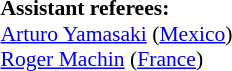<table width=50% style="font-size: 90%">
<tr>
<td><br><br>
<strong>Assistant referees:</strong>
<br><a href='#'>Arturo Yamasaki</a> (<a href='#'>Mexico</a>)
<br><a href='#'>Roger Machin</a> (<a href='#'>France</a>)</td>
</tr>
</table>
